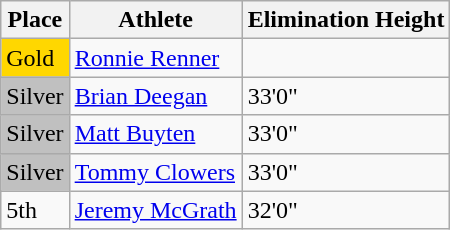<table class="wikitable">
<tr>
<th>Place</th>
<th>Athlete</th>
<th>Elimination Height</th>
</tr>
<tr>
<td style="background:gold;">Gold</td>
<td><a href='#'>Ronnie Renner</a></td>
<td></td>
</tr>
<tr>
<td style="background:silver;">Silver</td>
<td><a href='#'>Brian Deegan</a></td>
<td>33'0"</td>
</tr>
<tr>
<td style="background:silver;">Silver</td>
<td><a href='#'>Matt Buyten</a></td>
<td>33'0"</td>
</tr>
<tr>
<td style="background:silver;">Silver</td>
<td><a href='#'>Tommy Clowers</a></td>
<td>33'0"</td>
</tr>
<tr>
<td>5th</td>
<td><a href='#'>Jeremy McGrath</a></td>
<td>32'0"</td>
</tr>
</table>
